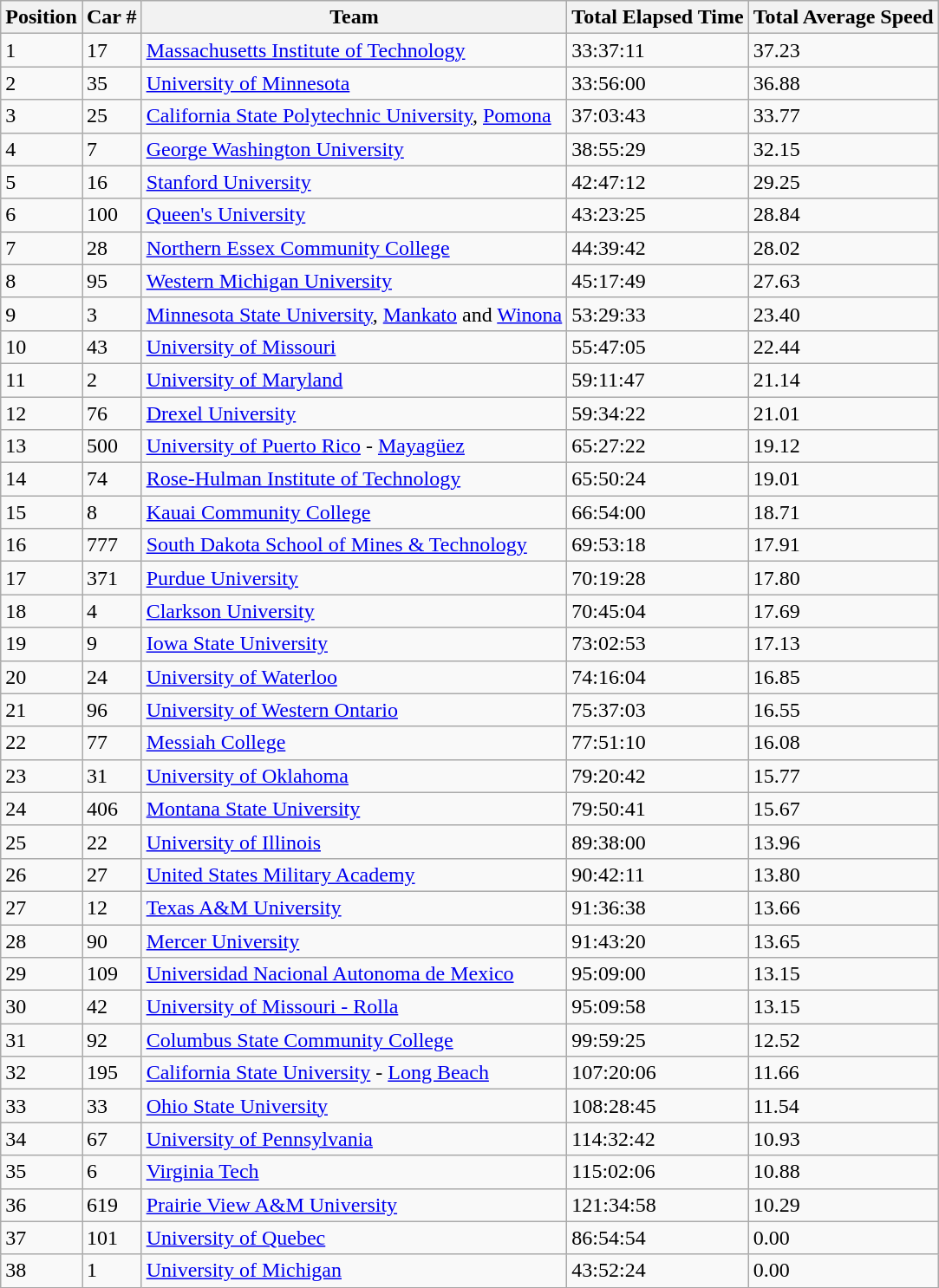<table class="wikitable">
<tr>
<th>Position</th>
<th>Car #</th>
<th>Team</th>
<th>Total Elapsed Time</th>
<th>Total Average Speed</th>
</tr>
<tr>
<td>1</td>
<td>17</td>
<td><a href='#'>Massachusetts Institute of Technology</a></td>
<td>33:37:11</td>
<td>37.23</td>
</tr>
<tr>
<td>2</td>
<td>35</td>
<td><a href='#'>University of Minnesota</a></td>
<td>33:56:00</td>
<td>36.88</td>
</tr>
<tr>
<td>3</td>
<td>25</td>
<td><a href='#'>California State Polytechnic University</a>, <a href='#'>Pomona</a></td>
<td>37:03:43</td>
<td>33.77</td>
</tr>
<tr>
<td>4</td>
<td>7</td>
<td><a href='#'>George Washington University</a></td>
<td>38:55:29</td>
<td>32.15</td>
</tr>
<tr>
<td>5</td>
<td>16</td>
<td><a href='#'>Stanford University</a></td>
<td>42:47:12</td>
<td>29.25</td>
</tr>
<tr>
<td>6</td>
<td>100</td>
<td><a href='#'>Queen's University</a></td>
<td>43:23:25</td>
<td>28.84</td>
</tr>
<tr>
<td>7</td>
<td>28</td>
<td><a href='#'>Northern Essex Community College</a></td>
<td>44:39:42</td>
<td>28.02</td>
</tr>
<tr>
<td>8</td>
<td>95</td>
<td><a href='#'>Western Michigan University</a></td>
<td>45:17:49</td>
<td>27.63</td>
</tr>
<tr>
<td>9</td>
<td>3</td>
<td><a href='#'>Minnesota State University</a>, <a href='#'>Mankato</a> and <a href='#'>Winona</a></td>
<td>53:29:33</td>
<td>23.40</td>
</tr>
<tr>
<td>10</td>
<td>43</td>
<td><a href='#'>University of Missouri</a></td>
<td>55:47:05</td>
<td>22.44</td>
</tr>
<tr>
<td>11</td>
<td>2</td>
<td><a href='#'>University of Maryland</a></td>
<td>59:11:47</td>
<td>21.14</td>
</tr>
<tr>
<td>12</td>
<td>76</td>
<td><a href='#'>Drexel University</a></td>
<td>59:34:22</td>
<td>21.01</td>
</tr>
<tr>
<td>13</td>
<td>500</td>
<td><a href='#'>University of Puerto Rico</a> - <a href='#'>Mayagüez</a></td>
<td>65:27:22</td>
<td>19.12</td>
</tr>
<tr>
<td>14</td>
<td>74</td>
<td><a href='#'>Rose-Hulman Institute of Technology</a></td>
<td>65:50:24</td>
<td>19.01</td>
</tr>
<tr>
<td>15</td>
<td>8</td>
<td><a href='#'>Kauai Community College</a></td>
<td>66:54:00</td>
<td>18.71</td>
</tr>
<tr>
<td>16</td>
<td>777</td>
<td><a href='#'>South Dakota School of Mines & Technology</a></td>
<td>69:53:18</td>
<td>17.91</td>
</tr>
<tr>
<td>17</td>
<td>371</td>
<td><a href='#'>Purdue University</a></td>
<td>70:19:28</td>
<td>17.80</td>
</tr>
<tr>
<td>18</td>
<td>4</td>
<td><a href='#'>Clarkson University</a></td>
<td>70:45:04</td>
<td>17.69</td>
</tr>
<tr>
<td>19</td>
<td>9</td>
<td><a href='#'>Iowa State University</a></td>
<td>73:02:53</td>
<td>17.13</td>
</tr>
<tr>
<td>20</td>
<td>24</td>
<td><a href='#'>University of Waterloo</a></td>
<td>74:16:04</td>
<td>16.85</td>
</tr>
<tr>
<td>21</td>
<td>96</td>
<td><a href='#'>University of Western Ontario</a></td>
<td>75:37:03</td>
<td>16.55</td>
</tr>
<tr>
<td>22</td>
<td>77</td>
<td><a href='#'>Messiah College</a></td>
<td>77:51:10</td>
<td>16.08</td>
</tr>
<tr>
<td>23</td>
<td>31</td>
<td><a href='#'>University of Oklahoma</a></td>
<td>79:20:42</td>
<td>15.77</td>
</tr>
<tr>
<td>24</td>
<td>406</td>
<td><a href='#'>Montana State University</a></td>
<td>79:50:41</td>
<td>15.67</td>
</tr>
<tr>
<td>25</td>
<td>22</td>
<td><a href='#'>University of Illinois</a></td>
<td>89:38:00</td>
<td>13.96</td>
</tr>
<tr>
<td>26</td>
<td>27</td>
<td><a href='#'>United States Military Academy</a></td>
<td>90:42:11</td>
<td>13.80</td>
</tr>
<tr>
<td>27</td>
<td>12</td>
<td><a href='#'>Texas A&M University</a></td>
<td>91:36:38</td>
<td>13.66</td>
</tr>
<tr>
<td>28</td>
<td>90</td>
<td><a href='#'>Mercer University</a></td>
<td>91:43:20</td>
<td>13.65</td>
</tr>
<tr>
<td>29</td>
<td>109</td>
<td><a href='#'>Universidad Nacional Autonoma de Mexico</a></td>
<td>95:09:00</td>
<td>13.15</td>
</tr>
<tr>
<td>30</td>
<td>42</td>
<td><a href='#'>University of Missouri - Rolla</a></td>
<td>95:09:58</td>
<td>13.15</td>
</tr>
<tr>
<td>31</td>
<td>92</td>
<td><a href='#'>Columbus State Community College</a></td>
<td>99:59:25</td>
<td>12.52</td>
</tr>
<tr>
<td>32</td>
<td>195</td>
<td><a href='#'>California State University</a> - <a href='#'>Long Beach</a></td>
<td>107:20:06</td>
<td>11.66</td>
</tr>
<tr>
<td>33</td>
<td>33</td>
<td><a href='#'>Ohio State University</a></td>
<td>108:28:45</td>
<td>11.54</td>
</tr>
<tr>
<td>34</td>
<td>67</td>
<td><a href='#'>University of Pennsylvania</a></td>
<td>114:32:42</td>
<td>10.93</td>
</tr>
<tr>
<td>35</td>
<td>6</td>
<td><a href='#'>Virginia Tech</a></td>
<td>115:02:06</td>
<td>10.88</td>
</tr>
<tr>
<td>36</td>
<td>619</td>
<td><a href='#'>Prairie View A&M University</a></td>
<td>121:34:58</td>
<td>10.29</td>
</tr>
<tr>
<td>37</td>
<td>101</td>
<td><a href='#'>University of Quebec</a></td>
<td>86:54:54</td>
<td>0.00</td>
</tr>
<tr>
<td>38</td>
<td>1</td>
<td><a href='#'>University of Michigan</a></td>
<td>43:52:24</td>
<td>0.00</td>
</tr>
</table>
